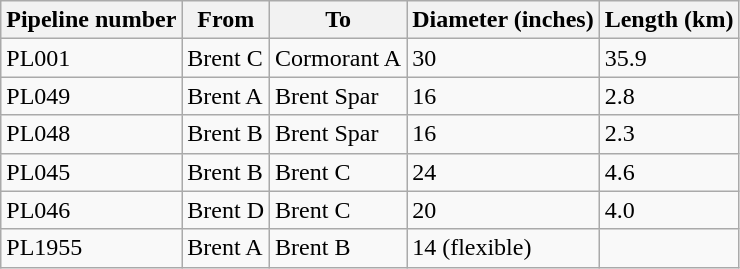<table class="wikitable">
<tr>
<th>Pipeline number</th>
<th>From</th>
<th>To</th>
<th>Diameter (inches)</th>
<th>Length (km)</th>
</tr>
<tr>
<td>PL001</td>
<td>Brent C</td>
<td>Cormorant A</td>
<td>30</td>
<td>35.9</td>
</tr>
<tr>
<td>PL049</td>
<td>Brent A</td>
<td>Brent Spar</td>
<td>16</td>
<td>2.8</td>
</tr>
<tr>
<td>PL048</td>
<td>Brent B</td>
<td>Brent Spar</td>
<td>16</td>
<td>2.3</td>
</tr>
<tr>
<td>PL045</td>
<td>Brent B</td>
<td>Brent C</td>
<td>24</td>
<td>4.6</td>
</tr>
<tr>
<td>PL046</td>
<td>Brent D</td>
<td>Brent C</td>
<td>20</td>
<td>4.0</td>
</tr>
<tr>
<td>PL1955</td>
<td>Brent A</td>
<td>Brent B</td>
<td>14 (flexible)</td>
<td></td>
</tr>
</table>
